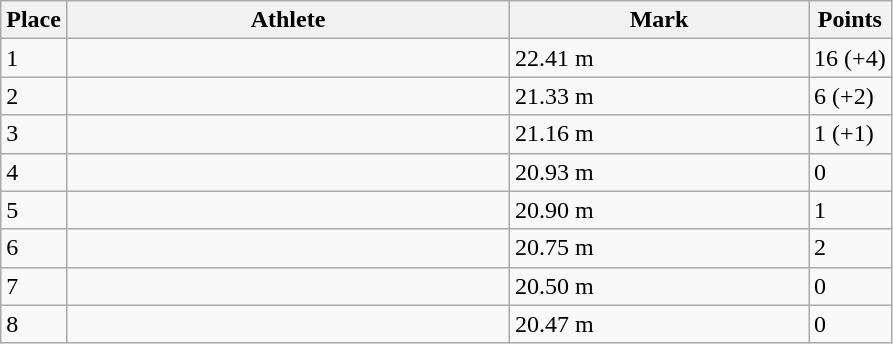<table class="wikitable sortable">
<tr>
<th>Place</th>
<th style="width:18em">Athlete</th>
<th style="width:12em">Mark</th>
<th>Points</th>
</tr>
<tr>
<td>1</td>
<td></td>
<td>22.41 m  </td>
<td>16 (+4)</td>
</tr>
<tr>
<td>2</td>
<td></td>
<td>21.33 m</td>
<td>6 (+2)</td>
</tr>
<tr>
<td>3</td>
<td></td>
<td>21.16 m</td>
<td>1 (+1)</td>
</tr>
<tr>
<td>4</td>
<td></td>
<td>20.93 m</td>
<td>0</td>
</tr>
<tr>
<td>5</td>
<td></td>
<td>20.90 m</td>
<td>1</td>
</tr>
<tr>
<td>6</td>
<td></td>
<td>20.75 m</td>
<td>2</td>
</tr>
<tr>
<td>7</td>
<td></td>
<td>20.50 m</td>
<td>0</td>
</tr>
<tr>
<td>8</td>
<td></td>
<td>20.47 m</td>
<td>0</td>
</tr>
</table>
